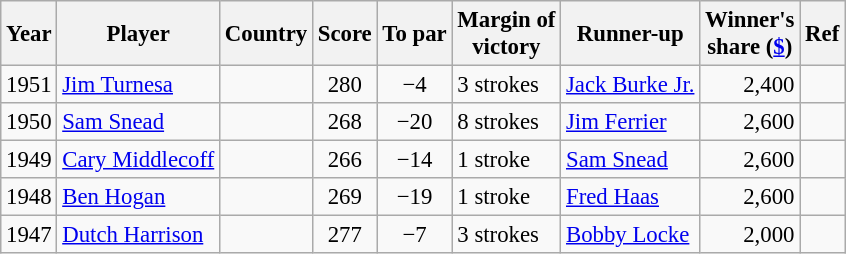<table class="wikitable" style="font-size:95%">
<tr>
<th>Year</th>
<th>Player</th>
<th>Country</th>
<th>Score</th>
<th>To par</th>
<th>Margin of<br>victory</th>
<th>Runner-up</th>
<th>Winner's<br>share (<a href='#'>$</a>)</th>
<th>Ref</th>
</tr>
<tr>
<td>1951</td>
<td><a href='#'>Jim Turnesa</a></td>
<td></td>
<td align=center>280</td>
<td align=center>−4</td>
<td>3 strokes</td>
<td> <a href='#'>Jack Burke Jr.</a></td>
<td align=right>2,400</td>
<td></td>
</tr>
<tr>
<td>1950</td>
<td><a href='#'>Sam Snead</a></td>
<td></td>
<td align=center>268</td>
<td align=center>−20</td>
<td>8 strokes</td>
<td> <a href='#'>Jim Ferrier</a></td>
<td align=right>2,600</td>
<td></td>
</tr>
<tr>
<td>1949</td>
<td><a href='#'>Cary Middlecoff</a></td>
<td></td>
<td align=center>266</td>
<td align=center>−14</td>
<td>1 stroke</td>
<td> <a href='#'>Sam Snead</a></td>
<td align=right>2,600</td>
<td></td>
</tr>
<tr>
<td>1948</td>
<td><a href='#'>Ben Hogan</a></td>
<td></td>
<td align=center>269</td>
<td align=center>−19</td>
<td>1 stroke</td>
<td> <a href='#'>Fred Haas</a></td>
<td align=right>2,600</td>
<td></td>
</tr>
<tr>
<td>1947</td>
<td><a href='#'>Dutch Harrison</a></td>
<td></td>
<td align=center>277</td>
<td align=center>−7</td>
<td>3 strokes</td>
<td> <a href='#'>Bobby Locke</a></td>
<td align=right>2,000</td>
<td></td>
</tr>
</table>
